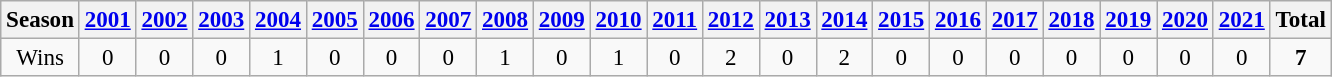<table class=wikitable style=font-size:96%>
<tr>
<th>Season</th>
<th><a href='#'>2001</a></th>
<th><a href='#'>2002</a></th>
<th><a href='#'>2003</a></th>
<th><a href='#'>2004</a></th>
<th><a href='#'>2005</a></th>
<th><a href='#'>2006</a></th>
<th><a href='#'>2007</a></th>
<th><a href='#'>2008</a></th>
<th><a href='#'>2009</a></th>
<th><a href='#'>2010</a></th>
<th><a href='#'>2011</a></th>
<th><a href='#'>2012</a></th>
<th><a href='#'>2013</a></th>
<th><a href='#'>2014</a></th>
<th><a href='#'>2015</a></th>
<th><a href='#'>2016</a></th>
<th><a href='#'>2017</a></th>
<th><a href='#'>2018</a></th>
<th><a href='#'>2019</a></th>
<th><a href='#'>2020</a></th>
<th><a href='#'>2021</a></th>
<th>Total</th>
</tr>
<tr align=center>
<td>Wins</td>
<td>0</td>
<td>0</td>
<td>0</td>
<td>1</td>
<td>0</td>
<td>0</td>
<td>0</td>
<td>1</td>
<td>0</td>
<td>1</td>
<td>0</td>
<td>2</td>
<td>0</td>
<td>2</td>
<td>0</td>
<td>0</td>
<td>0</td>
<td>0</td>
<td>0</td>
<td>0</td>
<td>0</td>
<td><strong>7</strong></td>
</tr>
</table>
